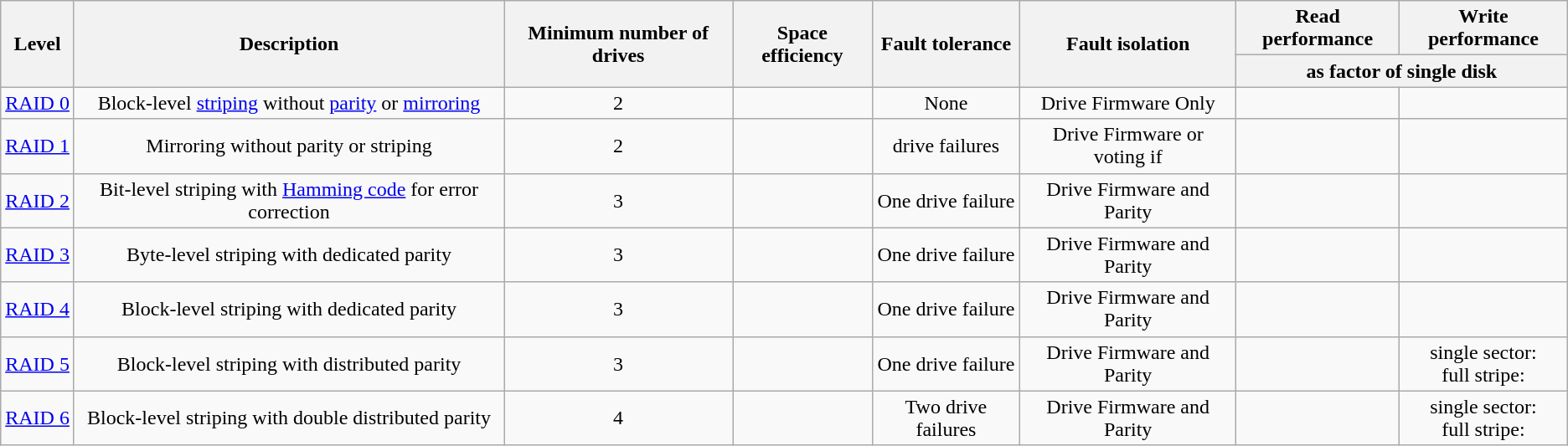<table class="wikitable sortable" style="text-align: center;">
<tr>
<th rowspan=2>Level</th>
<th rowspan=2>Description</th>
<th rowspan=2>Minimum number of drives</th>
<th rowspan=2>Space efficiency</th>
<th rowspan=2>Fault tolerance</th>
<th rowspan=2>Fault isolation<br></th>
<th>Read performance</th>
<th>Write performance</th>
</tr>
<tr>
<th colspan=2>as factor of single disk</th>
</tr>
<tr>
<td><a href='#'>RAID 0</a></td>
<td>Block-level <a href='#'>striping</a> without <a href='#'>parity</a> or <a href='#'>mirroring</a></td>
<td>2</td>
<td></td>
<td>None</td>
<td>Drive Firmware Only<br></td>
<td></td>
<td></td>
</tr>
<tr>
<td><a href='#'>RAID 1</a></td>
<td>Mirroring without parity or striping</td>
<td>2</td>
<td></td>
<td> drive failures</td>
<td>Drive Firmware or voting if <br></td>
<td></td>
<td></td>
</tr>
<tr>
<td><a href='#'>RAID 2</a></td>
<td>Bit-level striping with <a href='#'>Hamming code</a> for error correction</td>
<td>3</td>
<td></td>
<td>One drive failure</td>
<td>Drive Firmware and Parity<br></td>
<td></td>
<td></td>
</tr>
<tr>
<td><a href='#'>RAID 3</a></td>
<td>Byte-level striping with dedicated parity</td>
<td>3</td>
<td></td>
<td>One drive failure</td>
<td>Drive Firmware and Parity<br></td>
<td></td>
<td></td>
</tr>
<tr>
<td><a href='#'>RAID 4</a></td>
<td>Block-level striping with dedicated parity</td>
<td>3</td>
<td></td>
<td>One drive failure</td>
<td>Drive Firmware and Parity<br></td>
<td></td>
<td></td>
</tr>
<tr>
<td><a href='#'>RAID 5</a></td>
<td>Block-level striping with distributed parity</td>
<td>3</td>
<td></td>
<td>One drive failure</td>
<td>Drive Firmware and Parity<br></td>
<td></td>
<td>single sector: <br>full stripe: </td>
</tr>
<tr>
<td><a href='#'>RAID 6</a></td>
<td>Block-level striping with double distributed parity</td>
<td>4</td>
<td></td>
<td>Two drive failures</td>
<td>Drive Firmware and Parity<br></td>
<td></td>
<td>single sector: <br>full stripe: </td>
</tr>
</table>
